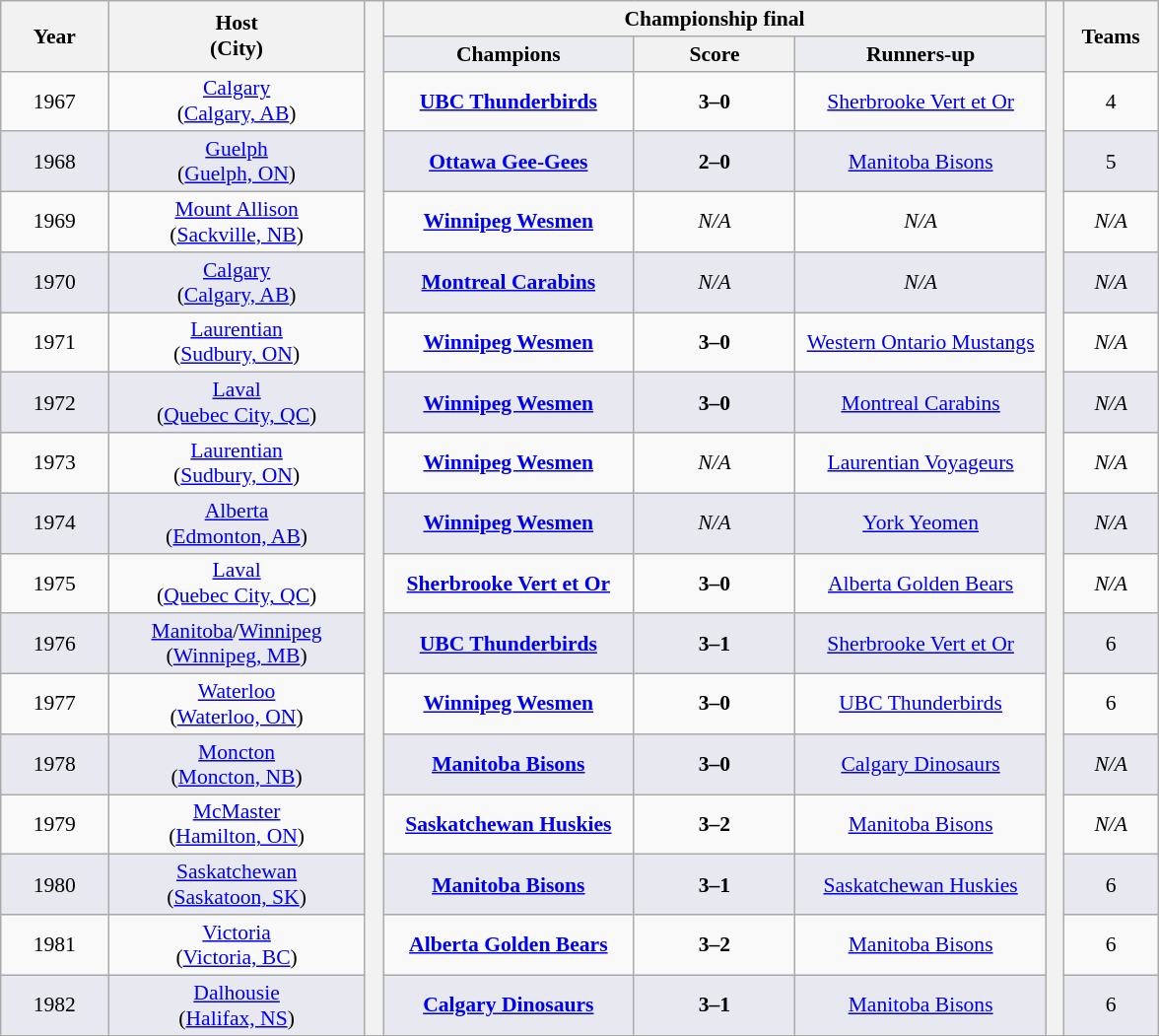<table class="wikitable" style="font-size:90%; width:62%; text-align:center;">
<tr>
<th rowspan="2" style="width:6%;">Year</th>
<th rowspan="2" style="width:12%;">Host<br>(City)</th>
<th width=1% rowspan=44 bgcolor=ffffff></th>
<th colspan="3">Championship final</th>
<th width=1% rowspan=44 bgcolor=ffffff></th>
<th rowspan="2" style="width:4%;">Teams</th>
</tr>
<tr style="background:#efefef;">
<th style="width:14%; background:#eaecf0;">Champions</th>
<th width=9%>Score</th>
<th style="width:14%; background:#eaecf0;">Runners-up</th>
</tr>
<tr>
<td>1967</td>
<td><a href='#'>Calgary</a><br>(<a href='#'>Calgary, AB</a>)</td>
<td><strong><a href='#'>UBC Thunderbirds</a></strong></td>
<td><strong>3–0</strong></td>
<td><a href='#'>Sherbrooke Vert et Or</a></td>
<td>4</td>
</tr>
<tr bgcolor=#E8E8F0>
<td>1968</td>
<td><a href='#'>Guelph</a><br>(<a href='#'>Guelph, ON</a>)</td>
<td><strong><a href='#'>Ottawa Gee-Gees</a></strong></td>
<td><strong>2–0</strong></td>
<td><a href='#'>Manitoba Bisons</a></td>
<td>5</td>
</tr>
<tr>
<td>1969</td>
<td><a href='#'>Mount Allison</a><br>(<a href='#'>Sackville, NB</a>)</td>
<td><strong><a href='#'>Winnipeg Wesmen</a></strong></td>
<td><em>N/A</em></td>
<td><em>N/A</em></td>
<td><em>N/A</em></td>
</tr>
<tr bgcolor=#E8E8F0>
<td>1970</td>
<td><a href='#'>Calgary</a><br>(<a href='#'>Calgary, AB</a>)</td>
<td><strong><a href='#'>Montreal Carabins</a></strong></td>
<td><em>N/A</em></td>
<td><em>N/A</em></td>
<td><em>N/A</em></td>
</tr>
<tr>
<td>1971</td>
<td><a href='#'>Laurentian</a><br>(<a href='#'>Sudbury, ON</a>)</td>
<td><strong><a href='#'>Winnipeg Wesmen</a></strong></td>
<td><strong>3–0</strong></td>
<td><a href='#'>Western Ontario Mustangs</a></td>
<td><em>N/A</em></td>
</tr>
<tr bgcolor=#E8E8F0>
<td>1972</td>
<td><a href='#'>Laval</a><br>(<a href='#'>Quebec City, QC</a>)</td>
<td><strong><a href='#'>Winnipeg Wesmen</a></strong></td>
<td><strong>3–0</strong></td>
<td><a href='#'>Montreal Carabins</a></td>
<td><em>N/A</em></td>
</tr>
<tr>
<td>1973</td>
<td><a href='#'>Laurentian</a><br>(<a href='#'>Sudbury, ON</a>)</td>
<td><strong><a href='#'>Winnipeg Wesmen</a></strong></td>
<td><em>N/A</em></td>
<td><a href='#'>Laurentian Voyageurs</a></td>
<td><em>N/A</em></td>
</tr>
<tr bgcolor=#E8E8F0>
<td>1974</td>
<td><a href='#'>Alberta</a><br>(<a href='#'>Edmonton, AB</a>)</td>
<td><strong><a href='#'>Winnipeg Wesmen</a></strong></td>
<td><em>N/A</em></td>
<td><a href='#'>York Yeomen</a></td>
<td><em>N/A</em></td>
</tr>
<tr>
<td>1975</td>
<td><a href='#'>Laval</a><br>(<a href='#'>Quebec City, QC</a>)</td>
<td><strong><a href='#'>Sherbrooke Vert et Or</a></strong></td>
<td><strong>3–0</strong></td>
<td><a href='#'>Alberta Golden Bears</a></td>
<td><em>N/A</em></td>
</tr>
<tr bgcolor=#E8E8F0>
<td>1976 </td>
<td><a href='#'>Manitoba</a>/<a href='#'>Winnipeg</a><br>(<a href='#'>Winnipeg, MB</a>)</td>
<td><strong><a href='#'>UBC Thunderbirds</a></strong></td>
<td><strong>3–1</strong></td>
<td><a href='#'>Sherbrooke Vert et Or</a></td>
<td>6</td>
</tr>
<tr>
<td>1977</td>
<td><a href='#'>Waterloo</a><br>(<a href='#'>Waterloo, ON</a>)</td>
<td><strong><a href='#'>Winnipeg Wesmen</a></strong></td>
<td><strong>3–0</strong></td>
<td><a href='#'>UBC Thunderbirds</a></td>
<td>6</td>
</tr>
<tr bgcolor=#E8E8F0>
<td>1978</td>
<td><a href='#'>Moncton</a><br>(<a href='#'>Moncton, NB</a>)</td>
<td><strong><a href='#'>Manitoba Bisons</a></strong></td>
<td><strong>3–0</strong></td>
<td><a href='#'>Calgary Dinosaurs</a></td>
<td><em>N/A</em></td>
</tr>
<tr>
<td>1979</td>
<td><a href='#'>McMaster</a><br>(<a href='#'>Hamilton, ON</a>)</td>
<td><strong><a href='#'>Saskatchewan Huskies</a></strong></td>
<td><strong>3–2</strong></td>
<td><a href='#'>Manitoba Bisons</a></td>
<td><em>N/A</em></td>
</tr>
<tr bgcolor=#E8E8F0>
<td>1980</td>
<td><a href='#'>Saskatchewan</a><br>(<a href='#'>Saskatoon, SK</a>)</td>
<td><strong><a href='#'>Manitoba Bisons</a></strong></td>
<td><strong>3–1</strong></td>
<td><a href='#'>Saskatchewan Huskies</a></td>
<td>6</td>
</tr>
<tr>
<td>1981</td>
<td><a href='#'>Victoria</a><br>(<a href='#'>Victoria, BC</a>)</td>
<td><strong><a href='#'>Alberta Golden Bears</a></strong></td>
<td><strong>3–2</strong></td>
<td><a href='#'>Manitoba Bisons</a></td>
<td>6</td>
</tr>
<tr bgcolor=#E8E8F0>
<td>1982</td>
<td><a href='#'>Dalhousie</a><br>(<a href='#'>Halifax, NS</a>)</td>
<td><strong><a href='#'>Calgary Dinosaurs</a></strong></td>
<td><strong>3–1</strong></td>
<td><a href='#'>Manitoba Bisons</a></td>
<td>6</td>
</tr>
<tr>
</tr>
</table>
